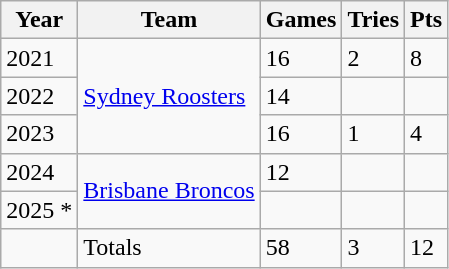<table class="wikitable">
<tr>
<th>Year</th>
<th>Team</th>
<th>Games</th>
<th>Tries</th>
<th>Pts</th>
</tr>
<tr>
<td>2021</td>
<td rowspan="3"> <a href='#'>Sydney Roosters</a></td>
<td>16</td>
<td>2</td>
<td>8</td>
</tr>
<tr>
<td>2022</td>
<td>14</td>
<td></td>
<td></td>
</tr>
<tr>
<td>2023</td>
<td>16</td>
<td>1</td>
<td>4</td>
</tr>
<tr>
<td>2024</td>
<td rowspan="2"> <a href='#'>Brisbane Broncos</a></td>
<td>12</td>
<td></td>
<td></td>
</tr>
<tr>
<td>2025 *</td>
<td></td>
<td></td>
<td></td>
</tr>
<tr>
<td></td>
<td>Totals</td>
<td>58</td>
<td>3</td>
<td>12</td>
</tr>
</table>
